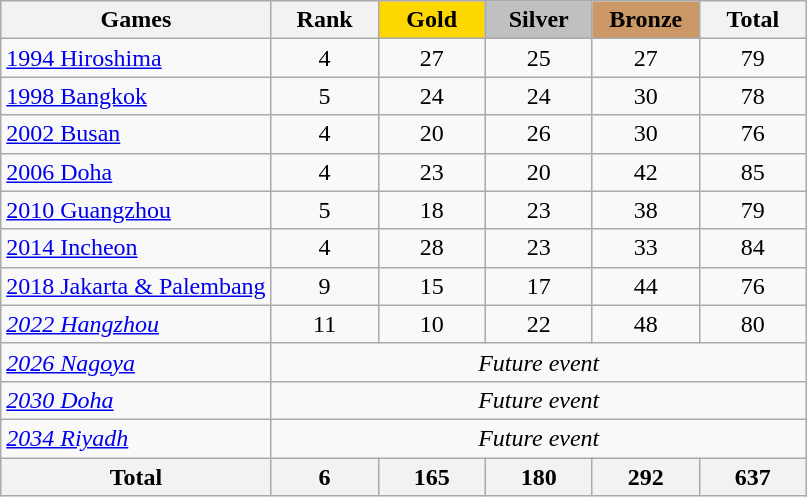<table class="wikitable sortable" style="margin-top:0em; text-align:center; font-size:100%;">
<tr>
<th>Games</th>
<th style="width:4em;">Rank</th>
<th style="background:gold; width:4em;"><strong>Gold</strong></th>
<th style="background:silver; width:4em;"><strong>Silver</strong></th>
<th style="background:#cc9966; width:4em;"><strong>Bronze</strong></th>
<th style="width:4em;">Total</th>
</tr>
<tr>
<td align=left> <a href='#'>1994 Hiroshima</a></td>
<td>4</td>
<td>27</td>
<td>25</td>
<td>27</td>
<td>79</td>
</tr>
<tr>
<td align=left> <a href='#'>1998 Bangkok</a></td>
<td>5</td>
<td>24</td>
<td>24</td>
<td>30</td>
<td>78</td>
</tr>
<tr>
<td align=left> <a href='#'>2002 Busan</a></td>
<td>4</td>
<td>20</td>
<td>26</td>
<td>30</td>
<td>76</td>
</tr>
<tr>
<td align=left> <a href='#'>2006 Doha</a></td>
<td>4</td>
<td>23</td>
<td>20</td>
<td>42</td>
<td>85</td>
</tr>
<tr>
<td align=left> <a href='#'>2010 Guangzhou</a></td>
<td>5</td>
<td>18</td>
<td>23</td>
<td>38</td>
<td>79</td>
</tr>
<tr>
<td align=left> <a href='#'>2014 Incheon</a></td>
<td>4</td>
<td>28</td>
<td>23</td>
<td>33</td>
<td>84</td>
</tr>
<tr>
<td align=left> <a href='#'>2018 Jakarta & Palembang</a></td>
<td>9</td>
<td>15</td>
<td>17</td>
<td>44</td>
<td>76</td>
</tr>
<tr>
<td align=left> <em><a href='#'>2022 Hangzhou</a></em></td>
<td>11</td>
<td>10</td>
<td>22</td>
<td>48</td>
<td>80</td>
</tr>
<tr>
<td align=left> <em><a href='#'>2026 Nagoya</a></em></td>
<td colspan=5><em>Future event</em></td>
</tr>
<tr>
<td align=left> <em><a href='#'>2030 Doha</a></em></td>
<td colspan=5><em>Future event</em></td>
</tr>
<tr>
<td align=left> <em><a href='#'>2034 Riyadh</a></em></td>
<td colspan=5><em>Future event</em></td>
</tr>
<tr>
<th>Total</th>
<th>6</th>
<th>165</th>
<th>180</th>
<th>292</th>
<th>637</th>
</tr>
</table>
